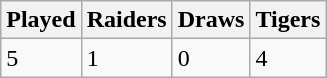<table class="wikitable" style="text-align:left;">
<tr>
<th>Played</th>
<th>Raiders</th>
<th>Draws</th>
<th>Tigers</th>
</tr>
<tr>
<td>5</td>
<td>1</td>
<td>0</td>
<td>4</td>
</tr>
</table>
